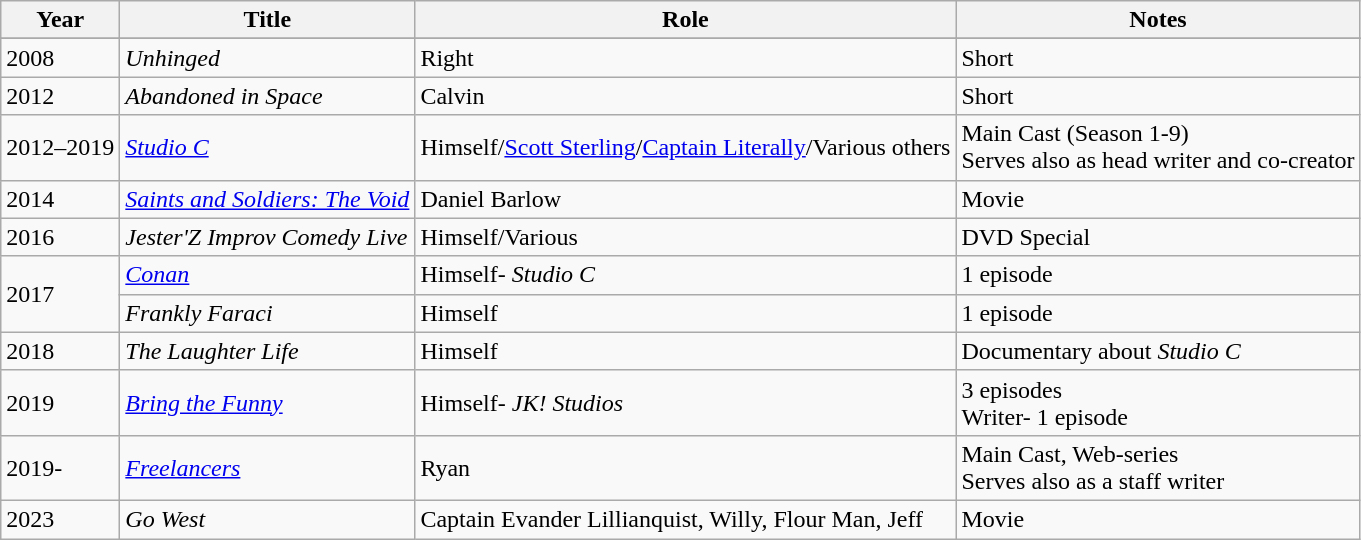<table class="wikitable sortable">
<tr>
<th>Year</th>
<th>Title</th>
<th>Role</th>
<th>Notes</th>
</tr>
<tr>
</tr>
<tr>
<td>2008</td>
<td><em>Unhinged</em></td>
<td>Right</td>
<td>Short</td>
</tr>
<tr>
<td>2012</td>
<td><em>Abandoned in Space</em></td>
<td>Calvin</td>
<td>Short</td>
</tr>
<tr>
<td>2012–2019</td>
<td><em><a href='#'>Studio C</a></em></td>
<td>Himself/<a href='#'>Scott Sterling</a>/<a href='#'>Captain Literally</a>/Various others </td>
<td>Main Cast (Season 1-9)<br>Serves also as head writer and co-creator</td>
</tr>
<tr>
<td>2014</td>
<td><em><a href='#'>Saints and Soldiers: The Void</a></em></td>
<td>Daniel Barlow</td>
<td>Movie</td>
</tr>
<tr>
<td>2016</td>
<td><em>Jester'Z Improv Comedy Live</em></td>
<td>Himself/Various</td>
<td>DVD Special</td>
</tr>
<tr>
<td rowspan="2">2017</td>
<td><em><a href='#'>Conan</a></em></td>
<td>Himself- <em>Studio C</em></td>
<td>1 episode</td>
</tr>
<tr>
<td><em>Frankly Faraci</em></td>
<td>Himself</td>
<td>1 episode</td>
</tr>
<tr>
<td>2018</td>
<td><em>The Laughter Life</em></td>
<td>Himself</td>
<td>Documentary about <em>Studio C</em></td>
</tr>
<tr>
<td>2019</td>
<td><em><a href='#'>Bring the Funny</a></em></td>
<td>Himself- <em>JK! Studios</em></td>
<td>3 episodes<br>Writer- 1 episode</td>
</tr>
<tr>
<td>2019-</td>
<td><em><a href='#'>Freelancers</a></em></td>
<td>Ryan</td>
<td>Main Cast, Web-series<br>Serves also as a staff writer</td>
</tr>
<tr>
<td>2023</td>
<td><em>Go West</em></td>
<td>Captain Evander Lillianquist, Willy, Flour Man, Jeff</td>
<td>Movie</td>
</tr>
</table>
